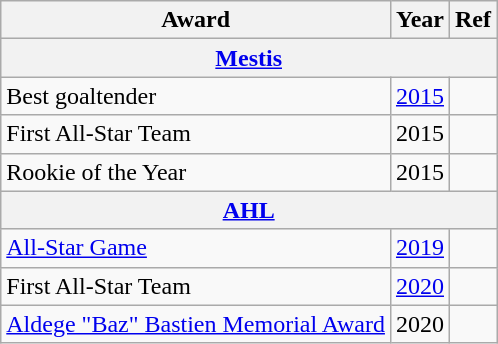<table class="wikitable">
<tr>
<th>Award</th>
<th>Year</th>
<th>Ref</th>
</tr>
<tr>
<th colspan="3"><a href='#'>Mestis</a></th>
</tr>
<tr>
<td>Best goaltender</td>
<td><a href='#'>2015</a></td>
<td></td>
</tr>
<tr>
<td>First All-Star Team</td>
<td>2015</td>
<td></td>
</tr>
<tr>
<td>Rookie of the Year</td>
<td>2015</td>
<td></td>
</tr>
<tr>
<th colspan="3"><a href='#'>AHL</a></th>
</tr>
<tr>
<td><a href='#'>All-Star Game</a></td>
<td><a href='#'>2019</a></td>
<td></td>
</tr>
<tr>
<td>First All-Star Team</td>
<td><a href='#'>2020</a></td>
<td></td>
</tr>
<tr>
<td><a href='#'>Aldege "Baz" Bastien Memorial Award</a></td>
<td>2020</td>
<td></td>
</tr>
</table>
